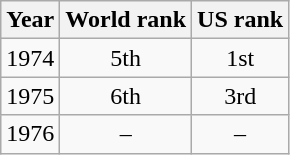<table class=wikitable>
<tr>
<th>Year</th>
<th>World rank</th>
<th>US rank</th>
</tr>
<tr>
<td>1974</td>
<td align="center">5th</td>
<td align="center">1st</td>
</tr>
<tr>
<td>1975</td>
<td align="center">6th</td>
<td align="center">3rd</td>
</tr>
<tr>
<td>1976</td>
<td align="center">–</td>
<td align="center">–</td>
</tr>
</table>
